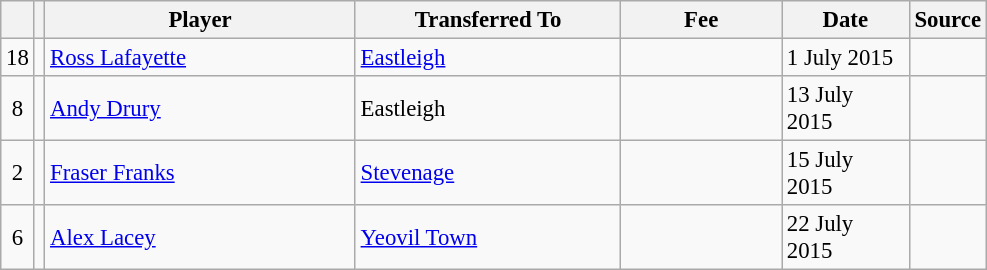<table class="wikitable plainrowheaders sortable" style="font-size:95%">
<tr>
<th></th>
<th></th>
<th scope="col" style="width:200px;">Player</th>
<th scope="col" style="width:170px;">Transferred To</th>
<th scope="col" style="width:100px;">Fee</th>
<th scope="col" style="width:78px;">Date</th>
<th>Source</th>
</tr>
<tr>
<td align=center>18</td>
<td align=center></td>
<td> <a href='#'>Ross Lafayette</a></td>
<td> <a href='#'>Eastleigh</a></td>
<td align=center></td>
<td>1 July 2015</td>
<td align=center></td>
</tr>
<tr>
<td align=center>8</td>
<td align=center></td>
<td> <a href='#'>Andy Drury</a></td>
<td> Eastleigh</td>
<td align=center></td>
<td>13 July 2015</td>
<td align=center></td>
</tr>
<tr>
<td align=center>2</td>
<td align=center></td>
<td> <a href='#'>Fraser Franks</a></td>
<td> <a href='#'>Stevenage</a></td>
<td align=center></td>
<td>15 July 2015</td>
<td align=center></td>
</tr>
<tr>
<td align=center>6</td>
<td align=center></td>
<td> <a href='#'>Alex Lacey</a></td>
<td> <a href='#'>Yeovil Town</a></td>
<td align=center></td>
<td>22 July 2015</td>
<td align=center></td>
</tr>
</table>
